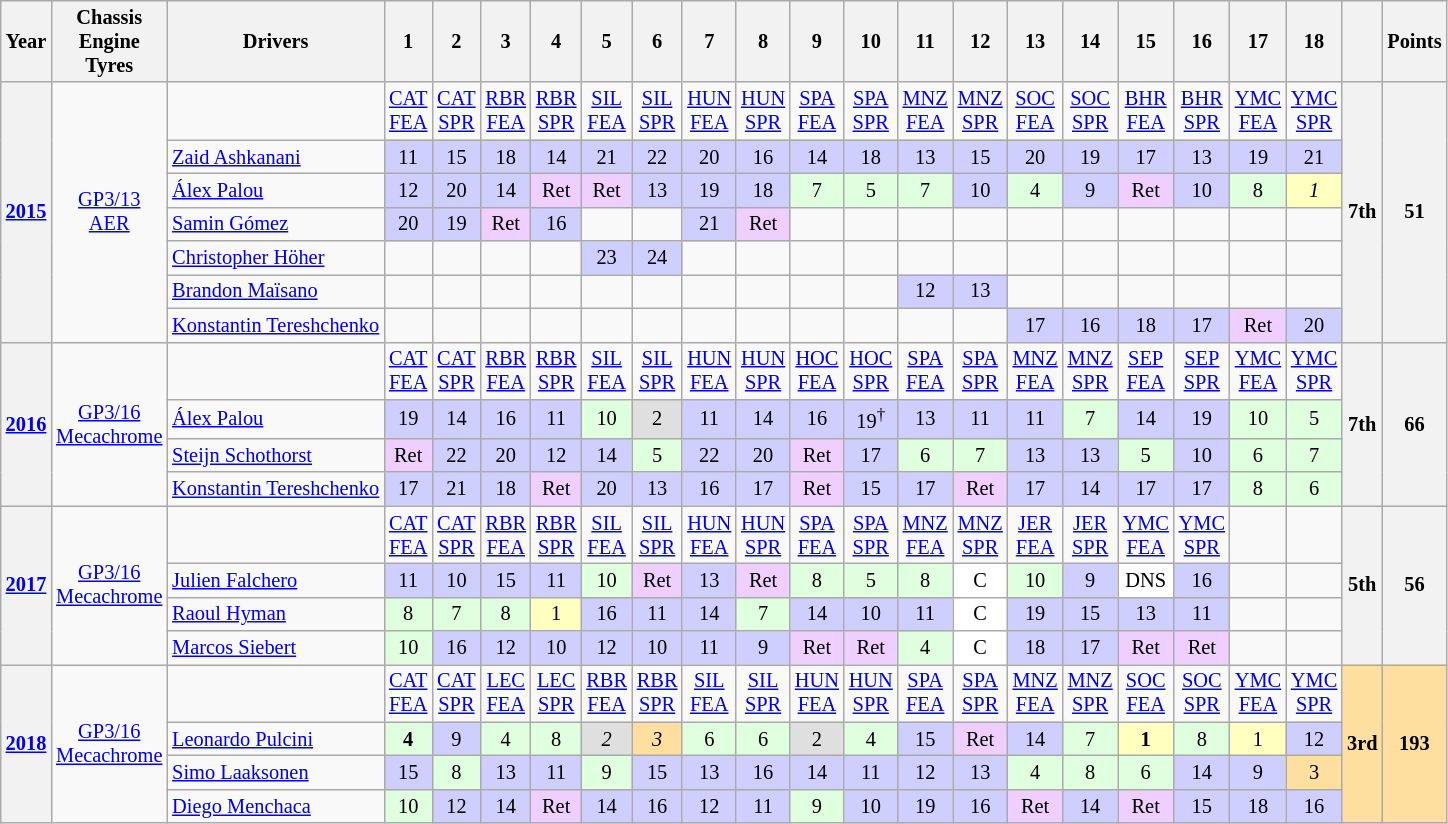<table class="wikitable" style="text-align:center; font-size:85%;">
<tr>
<th>Year</th>
<th>Chassis<br>Engine<br>Tyres</th>
<th>Drivers</th>
<th>1</th>
<th>2</th>
<th>3</th>
<th>4</th>
<th>5</th>
<th>6</th>
<th>7</th>
<th>8</th>
<th>9</th>
<th>10</th>
<th>11</th>
<th>12</th>
<th>13</th>
<th>14</th>
<th>15</th>
<th>16</th>
<th>17</th>
<th>18</th>
<th></th>
<th>Points</th>
</tr>
<tr>
<th rowspan=7><a href='#'>2015</a></th>
<td rowspan=7><a href='#'>GP3/13</a><br><a href='#'>AER</a><br></td>
<td></td>
<td><a href='#'>CAT<br>FEA</a></td>
<td><a href='#'>CAT<br>SPR</a></td>
<td><a href='#'>RBR<br>FEA</a></td>
<td><a href='#'>RBR<br>SPR</a></td>
<td><a href='#'>SIL<br>FEA</a></td>
<td><a href='#'>SIL<br>SPR</a></td>
<td><a href='#'>HUN<br>FEA</a></td>
<td><a href='#'>HUN<br>SPR</a></td>
<td><a href='#'>SPA<br>FEA</a></td>
<td><a href='#'>SPA<br>SPR</a></td>
<td><a href='#'>MNZ<br>FEA</a></td>
<td><a href='#'>MNZ<br>SPR</a></td>
<td><a href='#'>SOC<br>FEA</a></td>
<td><a href='#'>SOC<br>SPR</a></td>
<td><a href='#'>BHR<br>FEA</a></td>
<td><a href='#'>BHR<br>SPR</a></td>
<td><a href='#'>YMC<br>FEA</a></td>
<td><a href='#'>YMC<br>SPR</a></td>
<th rowspan=7>7th</th>
<th rowspan=7>51</th>
</tr>
<tr>
<td align="left"> <a href='#'>Zaid Ashkanani</a></td>
<td bgcolor="#CFCFFF">11</td>
<td bgcolor="#CFCFFF">15</td>
<td bgcolor="#CFCFFF">18</td>
<td bgcolor="#CFCFFF">14</td>
<td bgcolor="#CFCFFF">21</td>
<td bgcolor="#CFCFFF">22</td>
<td bgcolor="#CFCFFF">20</td>
<td bgcolor="#CFCFFF">16</td>
<td bgcolor="#CFCFFF">14</td>
<td bgcolor="#CFCFFF">18</td>
<td bgcolor="#CFCFFF">13</td>
<td bgcolor="#CFCFFF">15</td>
<td bgcolor="#CFCFFF">20</td>
<td bgcolor="#CFCFFF">19</td>
<td bgcolor="#CFCFFF">17</td>
<td bgcolor="#CFCFFF">13</td>
<td bgcolor="#CFCFFF">19</td>
<td bgcolor="#CFCFFF">21</td>
</tr>
<tr>
<td align="left"> <a href='#'>Álex Palou</a></td>
<td bgcolor="#CFCFFF">12</td>
<td bgcolor="#CFCFFF">20</td>
<td bgcolor="#CFCFFF">14</td>
<td bgcolor="#EFCFFF">Ret</td>
<td bgcolor="#EFCFFF">Ret</td>
<td bgcolor="#CFCFFF">13</td>
<td bgcolor="#CFCFFF">19</td>
<td bgcolor="#CFCFFF">18</td>
<td bgcolor="#DFFFDF">7</td>
<td bgcolor="#DFFFDF">5</td>
<td bgcolor="#DFFFDF">7</td>
<td bgcolor="#CFCFFF">10</td>
<td bgcolor="#DFFFDF">4</td>
<td bgcolor="#CFCFFF">9</td>
<td bgcolor="#EFCFFF">Ret</td>
<td bgcolor="#CFCFFF">10</td>
<td bgcolor="#DFFFDF">8</td>
<td bgcolor="#FFFFBF"><em>1</em></td>
</tr>
<tr>
<td align="left"> <a href='#'>Samin Gómez</a></td>
<td bgcolor="#CFCFFF">20</td>
<td bgcolor="#CFCFFF">19</td>
<td bgcolor="#EFCFFF">Ret</td>
<td bgcolor="#CFCFFF">16</td>
<td></td>
<td></td>
<td bgcolor="#CFCFFF">21</td>
<td bgcolor="#EFCFFF">Ret</td>
<td></td>
<td></td>
<td></td>
<td></td>
<td></td>
<td></td>
<td></td>
<td></td>
<td></td>
<td></td>
</tr>
<tr>
<td align="left"> <a href='#'>Christopher Höher</a></td>
<td></td>
<td></td>
<td></td>
<td></td>
<td bgcolor="#CFCFFF">23</td>
<td bgcolor="#CFCFFF">24</td>
<td></td>
<td></td>
<td></td>
<td></td>
<td></td>
<td></td>
<td></td>
<td></td>
<td></td>
<td></td>
<td></td>
<td></td>
</tr>
<tr>
<td align="left"> <a href='#'>Brandon Maïsano</a></td>
<td></td>
<td></td>
<td></td>
<td></td>
<td></td>
<td></td>
<td></td>
<td></td>
<td></td>
<td></td>
<td bgcolor="#CFCFFF">12</td>
<td bgcolor="#CFCFFF">13</td>
<td></td>
<td></td>
<td></td>
<td></td>
<td></td>
<td></td>
</tr>
<tr>
<td align="left"> <a href='#'>Konstantin Tereshchenko</a></td>
<td></td>
<td></td>
<td></td>
<td></td>
<td></td>
<td></td>
<td></td>
<td></td>
<td></td>
<td></td>
<td></td>
<td></td>
<td bgcolor="#CFCFFF">17</td>
<td bgcolor="#CFCFFF">16</td>
<td bgcolor="#CFCFFF">18</td>
<td bgcolor="#CFCFFF">17</td>
<td bgcolor="#EFCFFF">Ret</td>
<td bgcolor="#CFCFFF">20</td>
</tr>
<tr>
<th rowspan=4><a href='#'>2016</a></th>
<td rowspan=4><a href='#'>GP3/16</a><br><a href='#'>Mecachrome</a><br></td>
<td></td>
<td><a href='#'>CAT<br>FEA</a></td>
<td><a href='#'>CAT<br>SPR</a></td>
<td><a href='#'>RBR<br>FEA</a></td>
<td><a href='#'>RBR<br>SPR</a></td>
<td><a href='#'>SIL<br>FEA</a></td>
<td><a href='#'>SIL<br>SPR</a></td>
<td><a href='#'>HUN<br>FEA</a></td>
<td><a href='#'>HUN<br>SPR</a></td>
<td><a href='#'>HOC<br>FEA</a></td>
<td><a href='#'>HOC<br>SPR</a></td>
<td><a href='#'>SPA<br>FEA</a></td>
<td><a href='#'>SPA<br>SPR</a></td>
<td><a href='#'>MNZ<br>FEA</a></td>
<td><a href='#'>MNZ<br>SPR</a></td>
<td><a href='#'>SEP<br>FEA</a></td>
<td><a href='#'>SEP<br>SPR</a></td>
<td><a href='#'>YMC<br>FEA</a></td>
<td><a href='#'>YMC<br>SPR</a></td>
<th rowspan=4>7th</th>
<th rowspan=4>66</th>
</tr>
<tr>
<td align="left"> <a href='#'>Álex Palou</a></td>
<td bgcolor="#CFCFFF">19</td>
<td bgcolor="#CFCFFF">14</td>
<td bgcolor="#CFCFFF">16</td>
<td bgcolor="#CFCFFF">11</td>
<td bgcolor="#DFFFDF">10</td>
<td bgcolor="#DFDFDF">2</td>
<td bgcolor="#CFCFFF">11</td>
<td bgcolor="#CFCFFF">14</td>
<td bgcolor="#CFCFFF">16</td>
<td bgcolor="#CFCFFF">19<sup>†</sup></td>
<td bgcolor="#CFCFFF">13</td>
<td bgcolor="#CFCFFF">11</td>
<td bgcolor="#CFCFFF">11</td>
<td bgcolor="#DFFFDF">7</td>
<td bgcolor="#CFCFFF">14</td>
<td bgcolor="#CFCFFF">19</td>
<td bgcolor="#DFFFDF">10</td>
<td bgcolor="#DFFFDF">5</td>
</tr>
<tr>
<td align="left"> <a href='#'>Steijn Schothorst</a></td>
<td bgcolor="#EFCFFF">Ret</td>
<td bgcolor="#CFCFFF">22</td>
<td bgcolor="#CFCFFF">20</td>
<td bgcolor="#CFCFFF">12</td>
<td bgcolor="#CFCFFF">14</td>
<td bgcolor="#DFFFDF">5</td>
<td bgcolor="#CFCFFF">22</td>
<td bgcolor="#CFCFFF">20</td>
<td bgcolor="#EFCFFF">Ret</td>
<td bgcolor="#CFCFFF">17</td>
<td bgcolor="#DFFFDF">6</td>
<td bgcolor="#DFFFDF">7</td>
<td bgcolor="#CFCFFF">13</td>
<td bgcolor="#CFCFFF">13</td>
<td bgcolor="#DFFFDF">5</td>
<td bgcolor="#CFCFFF">10</td>
<td bgcolor="#DFFFDF">6</td>
<td bgcolor="#DFFFDF">7</td>
</tr>
<tr>
<td align="left"> <a href='#'>Konstantin Tereshchenko</a></td>
<td bgcolor="#CFCFFF">17</td>
<td bgcolor="#CFCFFF">21</td>
<td bgcolor="#CFCFFF">18</td>
<td bgcolor="#EFCFFF">Ret</td>
<td bgcolor="#CFCFFF">20</td>
<td bgcolor="#CFCFFF">13</td>
<td bgcolor="#CFCFFF">16</td>
<td bgcolor="#CFCFFF">17</td>
<td bgcolor="#EFCFFF">Ret</td>
<td bgcolor="#CFCFFF">15</td>
<td bgcolor="#CFCFFF">17</td>
<td bgcolor="#EFCFFF">Ret</td>
<td bgcolor="#CFCFFF">17</td>
<td bgcolor="#CFCFFF">14</td>
<td bgcolor="#CFCFFF">17</td>
<td bgcolor="#CFCFFF">17</td>
<td bgcolor="#DFFFDF">8</td>
<td bgcolor="#DFFFDF">6</td>
</tr>
<tr>
<th rowspan=4><a href='#'>2017</a></th>
<td rowspan=4><a href='#'>GP3/16</a><br><a href='#'>Mecachrome</a><br></td>
<td></td>
<td><a href='#'>CAT<br>FEA</a></td>
<td><a href='#'>CAT<br>SPR</a></td>
<td><a href='#'>RBR<br>FEA</a></td>
<td><a href='#'>RBR<br>SPR</a></td>
<td><a href='#'>SIL<br>FEA</a></td>
<td><a href='#'>SIL<br>SPR</a></td>
<td><a href='#'>HUN<br>FEA</a></td>
<td><a href='#'>HUN<br>SPR</a></td>
<td><a href='#'>SPA<br>FEA</a></td>
<td><a href='#'>SPA<br>SPR</a></td>
<td><a href='#'>MNZ<br>FEA</a></td>
<td><a href='#'>MNZ<br>SPR</a></td>
<td><a href='#'>JER<br>FEA</a></td>
<td><a href='#'>JER<br>SPR</a></td>
<td><a href='#'>YMC<br>FEA</a></td>
<td><a href='#'>YMC<br>SPR</a></td>
<td></td>
<td></td>
<th rowspan=4>5th</th>
<th rowspan=4>56</th>
</tr>
<tr>
<td align="left"> <a href='#'>Julien Falchero</a></td>
<td bgcolor="#CFCFFF">11</td>
<td bgcolor="#CFCFFF">10</td>
<td bgcolor="#CFCFFF">15</td>
<td bgcolor="#CFCFFF">11</td>
<td bgcolor="#DFFFDF">10</td>
<td bgcolor="#EFCFFF">Ret</td>
<td bgcolor="#CFCFFF">13</td>
<td bgcolor="#EFCFFF">Ret</td>
<td bgcolor="#DFFFDF">8</td>
<td bgcolor="#DFFFDF">5</td>
<td bgcolor="#DFFFDF">8</td>
<td bgcolor="#FFFFFF">C</td>
<td bgcolor="#DFFFDF">10</td>
<td bgcolor="#CFCFFF">9</td>
<td bgcolor="#FFFFFF">DNS</td>
<td bgcolor="#CFCFFF">16</td>
<td></td>
<td></td>
</tr>
<tr>
<td align="left"> <a href='#'>Raoul Hyman</a></td>
<td bgcolor="#DFFFDF">8</td>
<td bgcolor="#DFFFDF">7</td>
<td bgcolor="#DFFFDF">8</td>
<td bgcolor="#FFFFBF">1</td>
<td bgcolor="#CFCFFF">16</td>
<td bgcolor="#CFCFFF">11</td>
<td bgcolor="#CFCFFF">14</td>
<td bgcolor="#DFFFDF">7</td>
<td bgcolor="#CFCFFF">14</td>
<td bgcolor="#CFCFFF">10</td>
<td bgcolor="#CFCFFF">11</td>
<td bgcolor="#FFFFFF">C</td>
<td bgcolor="#CFCFFF">19</td>
<td bgcolor="#CFCFFF">15</td>
<td bgcolor="#CFCFFF">13</td>
<td bgcolor="#CFCFFF">11</td>
<td></td>
<td></td>
</tr>
<tr>
<td align="left"> <a href='#'>Marcos Siebert</a></td>
<td bgcolor="#DFFFDF">10</td>
<td bgcolor="#CFCFFF">16</td>
<td bgcolor="#CFCFFF">12</td>
<td bgcolor="#CFCFFF">10</td>
<td bgcolor="#CFCFFF">12</td>
<td bgcolor="#CFCFFF">10</td>
<td bgcolor="#CFCFFF">11</td>
<td bgcolor="#CFCFFF">9</td>
<td bgcolor="#EFCFFF">Ret</td>
<td bgcolor="#EFCFFF">Ret</td>
<td bgcolor="#DFFFDF">4</td>
<td bgcolor="#FFFFFF">C</td>
<td bgcolor="#CFCFFF">18</td>
<td bgcolor="#CFCFFF">17</td>
<td bgcolor="#EFCFFF">Ret</td>
<td bgcolor="#EFCFFF">Ret</td>
<td></td>
<td></td>
</tr>
<tr>
<th rowspan=4><a href='#'>2018</a></th>
<td rowspan=4><a href='#'>GP3/16</a><br><a href='#'>Mecachrome</a><br></td>
<td></td>
<td><a href='#'>CAT<br>FEA</a></td>
<td><a href='#'>CAT<br>SPR</a></td>
<td><a href='#'>LEC<br>FEA</a></td>
<td><a href='#'>LEC<br>SPR</a></td>
<td><a href='#'>RBR<br>FEA</a></td>
<td><a href='#'>RBR<br>SPR</a></td>
<td><a href='#'>SIL<br>FEA</a></td>
<td><a href='#'>SIL<br>SPR</a></td>
<td><a href='#'>HUN<br>FEA</a></td>
<td><a href='#'>HUN<br>SPR</a></td>
<td><a href='#'>SPA<br>FEA</a></td>
<td><a href='#'>SPA<br>SPR</a></td>
<td><a href='#'>MNZ<br>FEA</a></td>
<td><a href='#'>MNZ<br>SPR</a></td>
<td><a href='#'>SOC<br>FEA</a></td>
<td><a href='#'>SOC<br>SPR</a></td>
<td><a href='#'>YMC<br>FEA</a></td>
<td><a href='#'>YMC<br>SPR</a></td>
<th rowspan=4 style="background:#FFDF9F;">3rd</th>
<th rowspan=4 style="background:#FFDF9F;">193</th>
</tr>
<tr>
<td align="left"> <a href='#'>Leonardo Pulcini</a></td>
<td bgcolor="#DFFFDF"><strong>4</strong></td>
<td bgcolor="#CFCFFF">9</td>
<td bgcolor="#DFFFDF">4</td>
<td bgcolor="#DFFFDF">8</td>
<td bgcolor="#DFDFDF"><em>2</em></td>
<td bgcolor="#FFDF9F"><em>3</em></td>
<td bgcolor="#DFFFDF">6</td>
<td bgcolor="#DFFFDF">6</td>
<td bgcolor="#DFDFDF">2</td>
<td bgcolor="#DFFFDF">4</td>
<td bgcolor="#CFCFFF">15</td>
<td bgcolor="#EFCFFF">Ret</td>
<td bgcolor="#CFCFFF">14</td>
<td bgcolor="#DFFFDF">7</td>
<td bgcolor="#FFFFBF"><strong>1</strong></td>
<td bgcolor="#DFFFDF">8</td>
<td bgcolor="#FFFFBF">1</td>
<td bgcolor="#CFCFFF">12</td>
</tr>
<tr>
<td align="left"> <a href='#'>Simo Laaksonen</a></td>
<td bgcolor="#CFCFFF">15</td>
<td bgcolor="#DFFFDF">8</td>
<td bgcolor="#CFCFFF">13</td>
<td bgcolor="#CFCFFF">11</td>
<td bgcolor="#DFFFDF">9</td>
<td bgcolor="#CFCFFF">15</td>
<td bgcolor="#CFCFFF">13</td>
<td bgcolor="#CFCFFF">16</td>
<td bgcolor="#CFCFFF">14</td>
<td bgcolor="#CFCFFF">11</td>
<td bgcolor="#CFCFFF">12</td>
<td bgcolor="#CFCFFF">13</td>
<td bgcolor="#DFFFDF">4</td>
<td bgcolor="#DFFFDF">8</td>
<td bgcolor="#DFFFDF">6</td>
<td bgcolor="#CFCFFF">14</td>
<td bgcolor="#CFCFFF">9</td>
<td bgcolor="#FFDF9F">3</td>
</tr>
<tr>
<td align="left"> <a href='#'>Diego Menchaca</a></td>
<td bgcolor="#DFFFDF">10</td>
<td bgcolor="#CFCFFF">12</td>
<td bgcolor="#CFCFFF">14</td>
<td bgcolor="#EFCFFF">Ret</td>
<td bgcolor="#CFCFFF">14</td>
<td bgcolor="#CFCFFF">16</td>
<td bgcolor="#CFCFFF">12</td>
<td bgcolor="#CFCFFF">11</td>
<td bgcolor="#DFFFDF">9</td>
<td bgcolor="#CFCFFF">10</td>
<td bgcolor="#CFCFFF">19</td>
<td bgcolor="#CFCFFF">16</td>
<td bgcolor="#EFCFFF">Ret</td>
<td bgcolor="#CFCFFF">14</td>
<td bgcolor="#EFCFFF">Ret</td>
<td bgcolor="#CFCFFF">15</td>
<td bgcolor="#CFCFFF">18</td>
<td bgcolor="#CFCFFF">16</td>
</tr>
</table>
